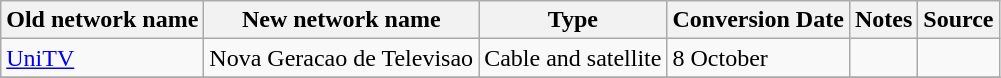<table class="wikitable">
<tr>
<th>Old network name</th>
<th>New network name</th>
<th>Type</th>
<th>Conversion Date</th>
<th>Notes</th>
<th>Source</th>
</tr>
<tr>
<td><a href='#'>UniTV</a></td>
<td>Nova Geracao de Televisao</td>
<td>Cable and satellite</td>
<td>8 October</td>
<td></td>
<td></td>
</tr>
<tr>
</tr>
</table>
